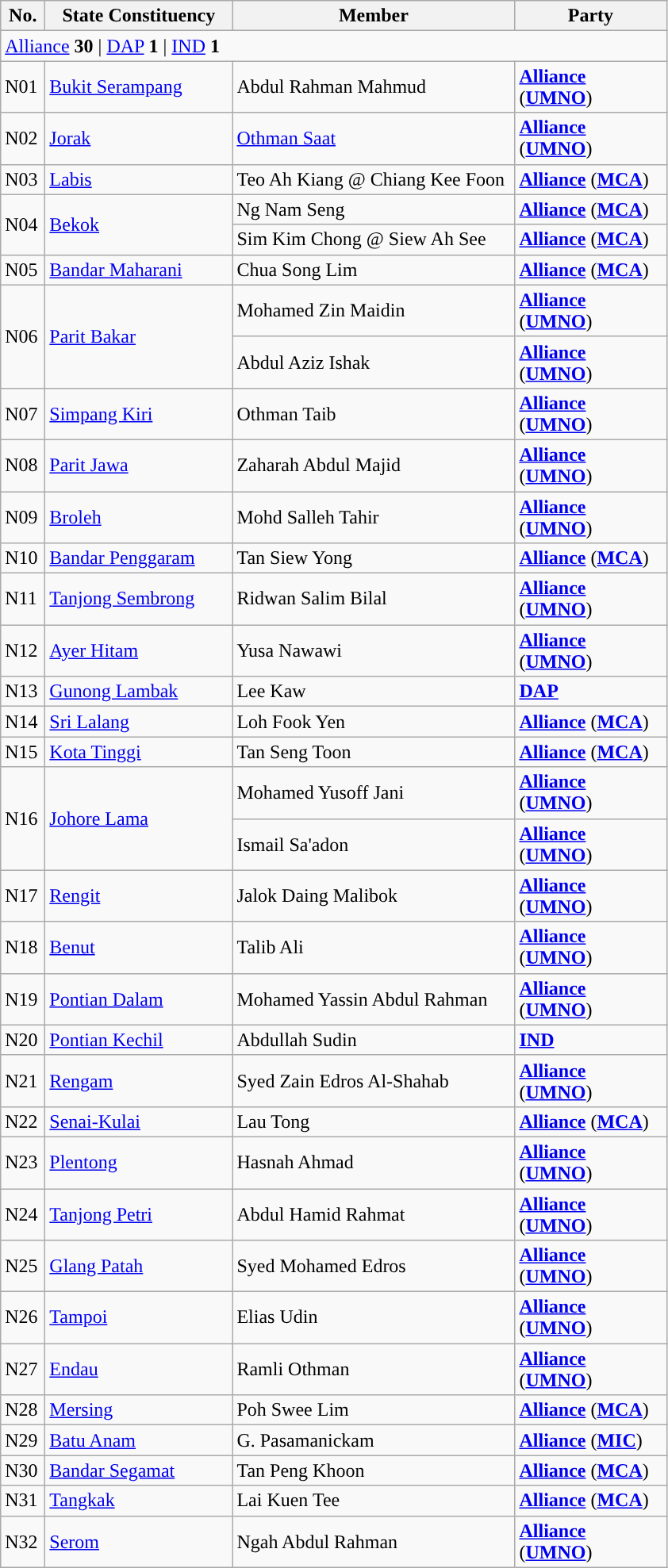<table class="wikitable sortable">
<tr>
<th style="width:30px;">No.</th>
<th style="width:150px;">State Constituency</th>
<th style="width:230px;">Member</th>
<th style="width:120px;">Party</th>
</tr>
<tr>
<td colspan="4"><a href='#'>Alliance</a> <strong>30</strong> | <a href='#'>DAP</a> <strong>1</strong> | <a href='#'>IND</a> <strong>1</strong></td>
</tr>
<tr>
<td>N01</td>
<td><a href='#'>Bukit Serampang</a></td>
<td>Abdul Rahman Mahmud</td>
<td><strong><a href='#'>Alliance</a></strong> (<strong><a href='#'>UMNO</a></strong>)</td>
</tr>
<tr>
<td>N02</td>
<td><a href='#'>Jorak</a></td>
<td><a href='#'>Othman Saat</a></td>
<td><strong><a href='#'>Alliance</a></strong> (<strong><a href='#'>UMNO</a></strong>)</td>
</tr>
<tr>
<td>N03</td>
<td><a href='#'>Labis</a></td>
<td>Teo Ah Kiang @ Chiang Kee Foon</td>
<td><strong><a href='#'>Alliance</a></strong> (<strong><a href='#'>MCA</a></strong>)</td>
</tr>
<tr>
<td rowspan=2>N04</td>
<td rowspan=2><a href='#'>Bekok</a></td>
<td>Ng Nam Seng </td>
<td><strong><a href='#'>Alliance</a></strong> (<strong><a href='#'>MCA</a></strong>)</td>
</tr>
<tr>
<td>Sim Kim Chong @ Siew Ah See </td>
<td><strong><a href='#'>Alliance</a></strong> (<strong><a href='#'>MCA</a></strong>)</td>
</tr>
<tr>
<td>N05</td>
<td><a href='#'>Bandar Maharani</a></td>
<td>Chua Song Lim</td>
<td><strong><a href='#'>Alliance</a></strong> (<strong><a href='#'>MCA</a></strong>)</td>
</tr>
<tr>
<td rowspan=2>N06</td>
<td rowspan=2><a href='#'>Parit Bakar</a></td>
<td>Mohamed Zin Maidin </td>
<td><strong><a href='#'>Alliance</a></strong> (<strong><a href='#'>UMNO</a></strong>)</td>
</tr>
<tr>
<td>Abdul Aziz Ishak </td>
<td><strong><a href='#'>Alliance</a></strong> (<strong><a href='#'>UMNO</a></strong>)</td>
</tr>
<tr>
<td>N07</td>
<td><a href='#'>Simpang Kiri</a></td>
<td>Othman Taib</td>
<td><strong><a href='#'>Alliance</a></strong> (<strong><a href='#'>UMNO</a></strong>)</td>
</tr>
<tr>
<td>N08</td>
<td><a href='#'>Parit Jawa</a></td>
<td>Zaharah Abdul Majid</td>
<td><strong><a href='#'>Alliance</a></strong> (<strong><a href='#'>UMNO</a></strong>)</td>
</tr>
<tr>
<td>N09</td>
<td><a href='#'>Broleh</a></td>
<td>Mohd Salleh Tahir</td>
<td><strong><a href='#'>Alliance</a></strong> (<strong><a href='#'>UMNO</a></strong>)</td>
</tr>
<tr>
<td>N10</td>
<td><a href='#'>Bandar Penggaram</a></td>
<td>Tan Siew Yong</td>
<td><strong><a href='#'>Alliance</a></strong> (<strong><a href='#'>MCA</a></strong>)</td>
</tr>
<tr>
<td>N11</td>
<td><a href='#'>Tanjong Sembrong</a></td>
<td>Ridwan Salim Bilal</td>
<td><strong><a href='#'>Alliance</a></strong> (<strong><a href='#'>UMNO</a></strong>)</td>
</tr>
<tr>
<td>N12</td>
<td><a href='#'>Ayer Hitam</a></td>
<td>Yusa Nawawi</td>
<td><strong><a href='#'>Alliance</a></strong> (<strong><a href='#'>UMNO</a></strong>)</td>
</tr>
<tr>
<td>N13</td>
<td><a href='#'>Gunong Lambak</a></td>
<td>Lee Kaw</td>
<td><strong><a href='#'>DAP</a></strong></td>
</tr>
<tr>
<td>N14</td>
<td><a href='#'>Sri Lalang</a></td>
<td>Loh Fook Yen</td>
<td><strong><a href='#'>Alliance</a></strong> (<strong><a href='#'>MCA</a></strong>)</td>
</tr>
<tr>
<td>N15</td>
<td><a href='#'>Kota Tinggi</a></td>
<td>Tan Seng Toon</td>
<td><strong><a href='#'>Alliance</a></strong> (<strong><a href='#'>MCA</a></strong>)</td>
</tr>
<tr>
<td rowspan=2>N16</td>
<td rowspan=2><a href='#'>Johore Lama</a></td>
<td>Mohamed Yusoff Jani </td>
<td><strong><a href='#'>Alliance</a></strong> (<strong><a href='#'>UMNO</a></strong>)</td>
</tr>
<tr>
<td>Ismail Sa'adon </td>
<td><strong><a href='#'>Alliance</a></strong> (<strong><a href='#'>UMNO</a></strong>)</td>
</tr>
<tr>
<td>N17</td>
<td><a href='#'>Rengit</a></td>
<td>Jalok Daing Malibok</td>
<td><strong><a href='#'>Alliance</a></strong> (<strong><a href='#'>UMNO</a></strong>)</td>
</tr>
<tr>
<td>N18</td>
<td><a href='#'>Benut</a></td>
<td>Talib Ali</td>
<td><strong><a href='#'>Alliance</a></strong> (<strong><a href='#'>UMNO</a></strong>)</td>
</tr>
<tr>
<td>N19</td>
<td><a href='#'>Pontian Dalam</a></td>
<td>Mohamed Yassin Abdul Rahman</td>
<td><strong><a href='#'>Alliance</a></strong> (<strong><a href='#'>UMNO</a></strong>)</td>
</tr>
<tr>
<td>N20</td>
<td><a href='#'>Pontian Kechil</a></td>
<td>Abdullah Sudin</td>
<td><strong><a href='#'>IND</a></strong></td>
</tr>
<tr>
<td>N21</td>
<td><a href='#'>Rengam</a></td>
<td>Syed Zain Edros Al-Shahab</td>
<td><strong><a href='#'>Alliance</a></strong> (<strong><a href='#'>UMNO</a></strong>)</td>
</tr>
<tr>
<td>N22</td>
<td><a href='#'>Senai-Kulai</a></td>
<td>Lau Tong</td>
<td><strong><a href='#'>Alliance</a></strong> (<strong><a href='#'>MCA</a></strong>)</td>
</tr>
<tr>
<td>N23</td>
<td><a href='#'>Plentong</a></td>
<td>Hasnah Ahmad</td>
<td><strong><a href='#'>Alliance</a></strong> (<strong><a href='#'>UMNO</a></strong>)</td>
</tr>
<tr>
<td>N24</td>
<td><a href='#'>Tanjong Petri</a></td>
<td>Abdul Hamid Rahmat</td>
<td><strong><a href='#'>Alliance</a></strong> (<strong><a href='#'>UMNO</a></strong>)</td>
</tr>
<tr>
<td>N25</td>
<td><a href='#'>Glang Patah</a></td>
<td>Syed Mohamed Edros</td>
<td><strong><a href='#'>Alliance</a></strong> (<strong><a href='#'>UMNO</a></strong>)</td>
</tr>
<tr>
<td>N26</td>
<td><a href='#'>Tampoi</a></td>
<td>Elias Udin</td>
<td><strong><a href='#'>Alliance</a></strong> (<strong><a href='#'>UMNO</a></strong>)</td>
</tr>
<tr>
<td>N27</td>
<td><a href='#'>Endau</a></td>
<td>Ramli Othman</td>
<td><strong><a href='#'>Alliance</a></strong> (<strong><a href='#'>UMNO</a></strong>)</td>
</tr>
<tr>
<td>N28</td>
<td><a href='#'>Mersing</a></td>
<td>Poh Swee Lim</td>
<td><strong><a href='#'>Alliance</a></strong> (<strong><a href='#'>MCA</a></strong>)</td>
</tr>
<tr>
<td>N29</td>
<td><a href='#'>Batu Anam</a></td>
<td>G. Pasamanickam</td>
<td><strong><a href='#'>Alliance</a></strong> (<strong><a href='#'>MIC</a></strong>)</td>
</tr>
<tr>
<td>N30</td>
<td><a href='#'>Bandar Segamat</a></td>
<td>Tan Peng Khoon</td>
<td><strong><a href='#'>Alliance</a></strong> (<strong><a href='#'>MCA</a></strong>)</td>
</tr>
<tr>
<td>N31</td>
<td><a href='#'>Tangkak</a></td>
<td>Lai Kuen Tee</td>
<td><strong><a href='#'>Alliance</a></strong> (<strong><a href='#'>MCA</a></strong>)</td>
</tr>
<tr>
<td>N32</td>
<td><a href='#'>Serom</a></td>
<td>Ngah Abdul Rahman</td>
<td><strong><a href='#'>Alliance</a></strong> (<strong><a href='#'>UMNO</a></strong>)</td>
</tr>
</table>
